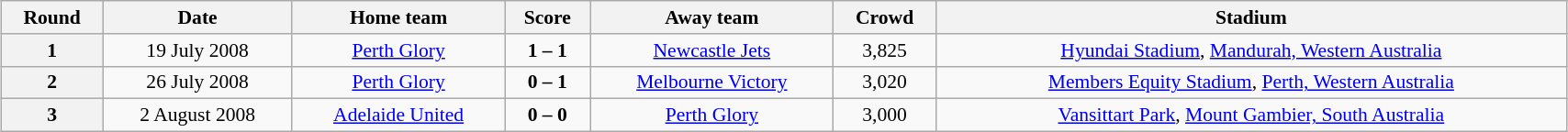<table class="wikitable" style="font-size:90%;width:90%; text-align:center;margin: 0 auto;">
<tr>
<th>Round</th>
<th>Date</th>
<th>Home team</th>
<th>Score</th>
<th>Away team</th>
<th>Crowd</th>
<th>Stadium</th>
</tr>
<tr>
<th>1</th>
<td>19 July 2008</td>
<td><a href='#'>Perth Glory</a></td>
<td><strong>1 – 1</strong></td>
<td><a href='#'>Newcastle Jets</a></td>
<td>3,825</td>
<td><a href='#'>Hyundai Stadium</a>, <a href='#'>Mandurah, Western Australia</a></td>
</tr>
<tr>
<th>2</th>
<td>26 July 2008</td>
<td><a href='#'>Perth Glory</a></td>
<td><strong>0 – 1</strong></td>
<td><a href='#'>Melbourne Victory</a></td>
<td>3,020</td>
<td><a href='#'>Members Equity Stadium</a>, <a href='#'>Perth, Western Australia</a></td>
</tr>
<tr>
<th>3</th>
<td>2 August 2008</td>
<td><a href='#'>Adelaide United</a></td>
<td><strong>0 – 0</strong></td>
<td><a href='#'>Perth Glory</a></td>
<td>3,000</td>
<td><a href='#'>Vansittart Park</a>, <a href='#'>Mount Gambier, South Australia</a></td>
</tr>
</table>
